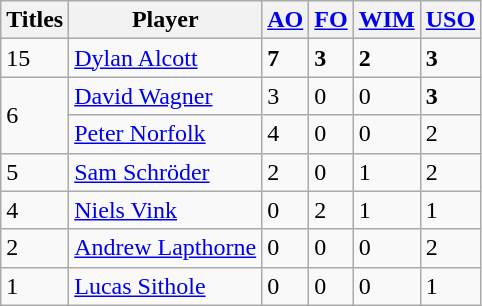<table class="wikitable sortable">
<tr>
<th scope="col">Titles</th>
<th scope="col">Player</th>
<th scope="col"><a href='#'>AO</a></th>
<th scope="col"><a href='#'>FO</a></th>
<th scope="col"><a href='#'>WIM</a></th>
<th scope="col"><a href='#'>USO</a></th>
</tr>
<tr>
<td>15</td>
<td style="text-align:left"> <a href='#'>Dylan Alcott</a></td>
<td><strong>7</strong></td>
<td><strong>3</strong></td>
<td><strong>2</strong></td>
<td><strong>3</strong></td>
</tr>
<tr>
<td rowspan="2">6</td>
<td style="text-align:left"> <a href='#'>David Wagner</a></td>
<td>3</td>
<td>0</td>
<td>0</td>
<td><strong>3</strong></td>
</tr>
<tr>
<td style="text-align:left"> <a href='#'>Peter Norfolk</a></td>
<td>4</td>
<td>0</td>
<td>0</td>
<td>2</td>
</tr>
<tr>
<td>5</td>
<td style="text-align:left"> <a href='#'>Sam Schröder</a></td>
<td>2</td>
<td>0</td>
<td>1</td>
<td>2</td>
</tr>
<tr>
<td>4</td>
<td style="text-align:left"> <a href='#'>Niels Vink</a></td>
<td>0</td>
<td>2</td>
<td>1</td>
<td>1</td>
</tr>
<tr>
<td>2</td>
<td style="text-align:left"> <a href='#'>Andrew Lapthorne</a></td>
<td>0</td>
<td>0</td>
<td>0</td>
<td>2</td>
</tr>
<tr>
<td rowspan="1">1</td>
<td style="text-align:left"> <a href='#'>Lucas Sithole</a></td>
<td>0</td>
<td>0</td>
<td>0</td>
<td>1</td>
</tr>
</table>
